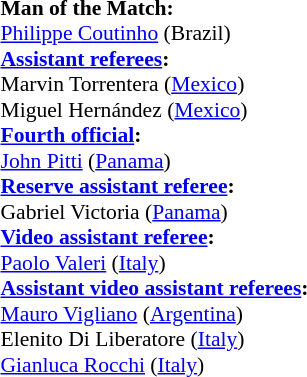<table style="width:100%; font-size:90%;">
<tr>
<td><br><strong>Man of the Match:</strong>
<br><a href='#'>Philippe Coutinho</a> (Brazil)<br><strong><a href='#'>Assistant referees</a>:</strong>
<br>Marvin Torrentera (<a href='#'>Mexico</a>)
<br>Miguel Hernández (<a href='#'>Mexico</a>)
<br><strong><a href='#'>Fourth official</a>:</strong>
<br><a href='#'>John Pitti</a> (<a href='#'>Panama</a>)
<br><strong><a href='#'>Reserve assistant referee</a>:</strong>
<br>Gabriel Victoria (<a href='#'>Panama</a>)
<br><strong><a href='#'>Video assistant referee</a>:</strong>
<br><a href='#'>Paolo Valeri</a> (<a href='#'>Italy</a>)
<br><strong><a href='#'>Assistant video assistant referees</a>:</strong>
<br><a href='#'>Mauro Vigliano</a> (<a href='#'>Argentina</a>)
<br>Elenito Di Liberatore (<a href='#'>Italy</a>)
<br><a href='#'>Gianluca Rocchi</a> (<a href='#'>Italy</a>)</td>
</tr>
</table>
